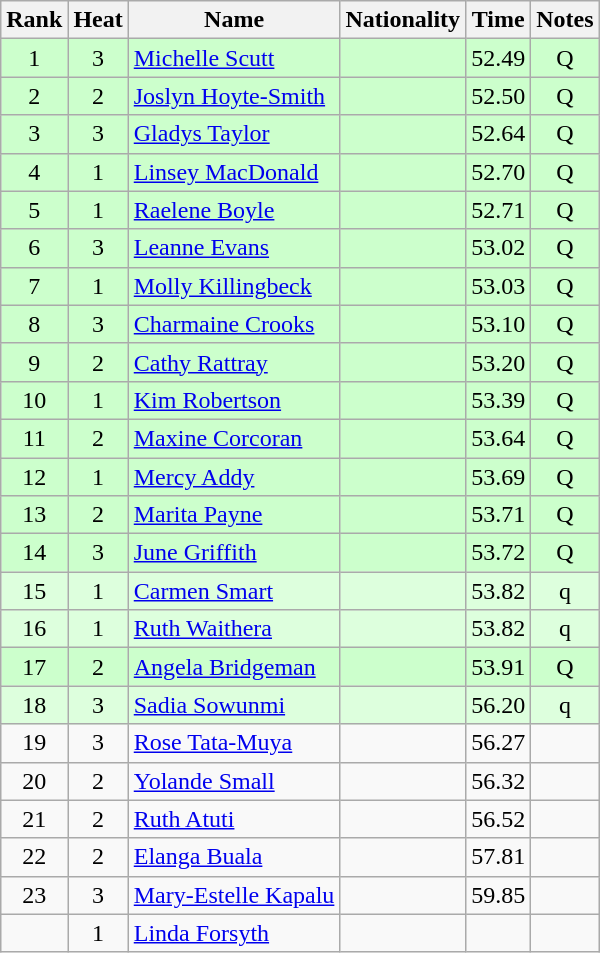<table class="wikitable sortable" style="text-align:center">
<tr>
<th>Rank</th>
<th>Heat</th>
<th>Name</th>
<th>Nationality</th>
<th>Time</th>
<th>Notes</th>
</tr>
<tr bgcolor=ccffcc>
<td>1</td>
<td>3</td>
<td align=left><a href='#'>Michelle Scutt</a></td>
<td align=left></td>
<td>52.49</td>
<td>Q</td>
</tr>
<tr bgcolor=ccffcc>
<td>2</td>
<td>2</td>
<td align=left><a href='#'>Joslyn Hoyte-Smith</a></td>
<td align=left></td>
<td>52.50</td>
<td>Q</td>
</tr>
<tr bgcolor=ccffcc>
<td>3</td>
<td>3</td>
<td align=left><a href='#'>Gladys Taylor</a></td>
<td align=left></td>
<td>52.64</td>
<td>Q</td>
</tr>
<tr bgcolor=ccffcc>
<td>4</td>
<td>1</td>
<td align=left><a href='#'>Linsey MacDonald</a></td>
<td align=left></td>
<td>52.70</td>
<td>Q</td>
</tr>
<tr bgcolor=ccffcc>
<td>5</td>
<td>1</td>
<td align=left><a href='#'>Raelene Boyle</a></td>
<td align=left></td>
<td>52.71</td>
<td>Q</td>
</tr>
<tr bgcolor=ccffcc>
<td>6</td>
<td>3</td>
<td align=left><a href='#'>Leanne Evans</a></td>
<td align=left></td>
<td>53.02</td>
<td>Q</td>
</tr>
<tr bgcolor=ccffcc>
<td>7</td>
<td>1</td>
<td align=left><a href='#'>Molly Killingbeck</a></td>
<td align=left></td>
<td>53.03</td>
<td>Q</td>
</tr>
<tr bgcolor=ccffcc>
<td>8</td>
<td>3</td>
<td align=left><a href='#'>Charmaine Crooks</a></td>
<td align=left></td>
<td>53.10</td>
<td>Q</td>
</tr>
<tr bgcolor=ccffcc>
<td>9</td>
<td>2</td>
<td align=left><a href='#'>Cathy Rattray</a></td>
<td align=left></td>
<td>53.20</td>
<td>Q</td>
</tr>
<tr bgcolor=ccffcc>
<td>10</td>
<td>1</td>
<td align=left><a href='#'>Kim Robertson</a></td>
<td align=left></td>
<td>53.39</td>
<td>Q</td>
</tr>
<tr bgcolor=ccffcc>
<td>11</td>
<td>2</td>
<td align=left><a href='#'>Maxine Corcoran</a></td>
<td align=left></td>
<td>53.64</td>
<td>Q</td>
</tr>
<tr bgcolor=ccffcc>
<td>12</td>
<td>1</td>
<td align=left><a href='#'>Mercy Addy</a></td>
<td align=left></td>
<td>53.69</td>
<td>Q</td>
</tr>
<tr bgcolor=ccffcc>
<td>13</td>
<td>2</td>
<td align=left><a href='#'>Marita Payne</a></td>
<td align=left></td>
<td>53.71</td>
<td>Q</td>
</tr>
<tr bgcolor=ccffcc>
<td>14</td>
<td>3</td>
<td align=left><a href='#'>June Griffith</a></td>
<td align=left></td>
<td>53.72</td>
<td>Q</td>
</tr>
<tr bgcolor=ddffdd>
<td>15</td>
<td>1</td>
<td align=left><a href='#'>Carmen Smart</a></td>
<td align=left></td>
<td>53.82</td>
<td>q</td>
</tr>
<tr bgcolor=ddffdd>
<td>16</td>
<td>1</td>
<td align=left><a href='#'>Ruth Waithera</a></td>
<td align=left></td>
<td>53.82</td>
<td>q</td>
</tr>
<tr bgcolor=ccffcc>
<td>17</td>
<td>2</td>
<td align=left><a href='#'>Angela Bridgeman</a></td>
<td align=left></td>
<td>53.91</td>
<td>Q</td>
</tr>
<tr bgcolor=ddffdd>
<td>18</td>
<td>3</td>
<td align=left><a href='#'>Sadia Sowunmi</a></td>
<td align=left></td>
<td>56.20</td>
<td>q</td>
</tr>
<tr>
<td>19</td>
<td>3</td>
<td align=left><a href='#'>Rose Tata-Muya</a></td>
<td align=left></td>
<td>56.27</td>
<td></td>
</tr>
<tr>
<td>20</td>
<td>2</td>
<td align=left><a href='#'>Yolande Small</a></td>
<td align=left></td>
<td>56.32</td>
<td></td>
</tr>
<tr>
<td>21</td>
<td>2</td>
<td align=left><a href='#'>Ruth Atuti</a></td>
<td align=left></td>
<td>56.52</td>
<td></td>
</tr>
<tr>
<td>22</td>
<td>2</td>
<td align=left><a href='#'>Elanga Buala</a></td>
<td align=left></td>
<td>57.81</td>
<td></td>
</tr>
<tr>
<td>23</td>
<td>3</td>
<td align=left><a href='#'>Mary-Estelle Kapalu</a></td>
<td align=left></td>
<td>59.85</td>
<td></td>
</tr>
<tr>
<td></td>
<td>1</td>
<td align=left><a href='#'>Linda Forsyth</a></td>
<td align=left></td>
<td></td>
<td></td>
</tr>
</table>
